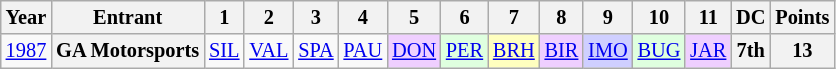<table class="wikitable" style="text-align:center; font-size:85%">
<tr>
<th>Year</th>
<th>Entrant</th>
<th>1</th>
<th>2</th>
<th>3</th>
<th>4</th>
<th>5</th>
<th>6</th>
<th>7</th>
<th>8</th>
<th>9</th>
<th>10</th>
<th>11</th>
<th>DC</th>
<th>Points</th>
</tr>
<tr>
<td><a href='#'>1987</a></td>
<th nowrap>GA Motorsports</th>
<td><a href='#'>SIL</a></td>
<td><a href='#'>VAL</a></td>
<td><a href='#'>SPA</a></td>
<td><a href='#'>PAU</a></td>
<td style=background:#efcfff;><a href='#'>DON</a><br></td>
<td style=background:#dfffdf;><a href='#'>PER</a><br></td>
<td style=background:#ffffbf;><a href='#'>BRH</a><br></td>
<td style=background:#efcfff;><a href='#'>BIR</a><br></td>
<td style=background:#cfcfff;><a href='#'>IMO</a><br></td>
<td style=background:#dfffdf;><a href='#'>BUG</a><br></td>
<td style=background:#efcfff;><a href='#'>JAR</a><br></td>
<th>7th</th>
<th>13</th>
</tr>
</table>
